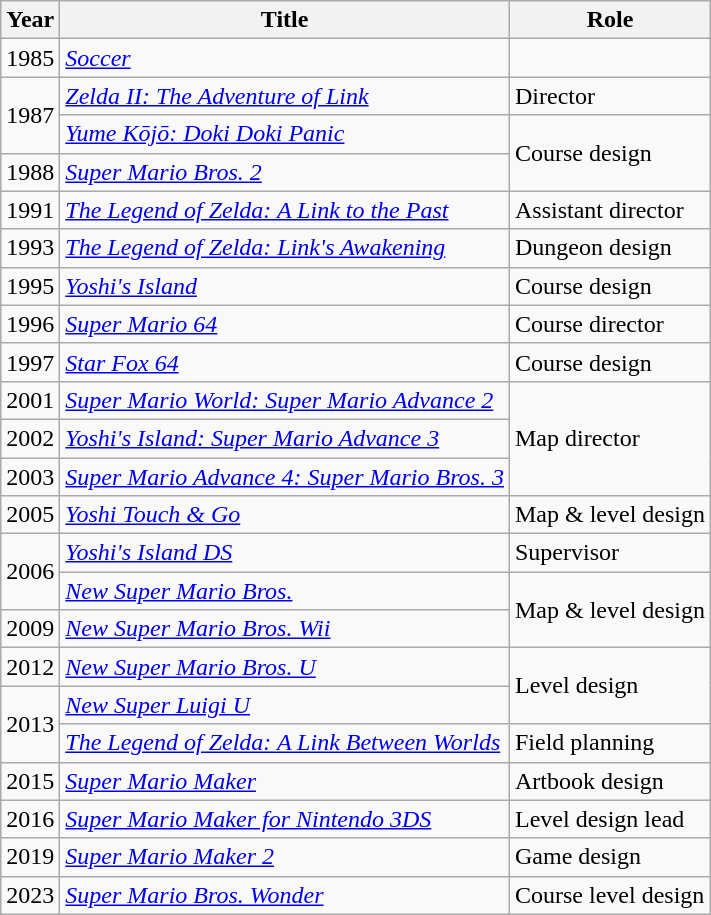<table class="wikitable sortable">
<tr>
<th>Year</th>
<th>Title</th>
<th>Role</th>
</tr>
<tr>
<td>1985</td>
<td><em><a href='#'>Soccer</a></em></td>
<td></td>
</tr>
<tr>
<td rowspan="2">1987</td>
<td><em><a href='#'>Zelda II: The Adventure of Link</a></em></td>
<td>Director</td>
</tr>
<tr>
<td><em><a href='#'>Yume Kōjō: Doki Doki Panic</a></em></td>
<td rowspan="2">Course design</td>
</tr>
<tr>
<td>1988</td>
<td><em><a href='#'>Super Mario Bros. 2</a></em></td>
</tr>
<tr>
<td>1991</td>
<td><em><a href='#'>The Legend of Zelda: A Link to the Past</a></em></td>
<td>Assistant director</td>
</tr>
<tr>
<td>1993</td>
<td><em><a href='#'>The Legend of Zelda: Link's Awakening</a></em></td>
<td>Dungeon design</td>
</tr>
<tr>
<td>1995</td>
<td><em><a href='#'>Yoshi's Island</a></em></td>
<td>Course design</td>
</tr>
<tr>
<td>1996</td>
<td><em><a href='#'>Super Mario 64</a></em></td>
<td>Course director</td>
</tr>
<tr>
<td>1997</td>
<td><em><a href='#'>Star Fox 64</a></em></td>
<td>Course design</td>
</tr>
<tr>
<td>2001</td>
<td><em><a href='#'>Super Mario World: Super Mario Advance 2</a></em></td>
<td rowspan="3">Map director</td>
</tr>
<tr>
<td>2002</td>
<td><em><a href='#'>Yoshi's Island: Super Mario Advance 3</a></em></td>
</tr>
<tr>
<td>2003</td>
<td><em><a href='#'>Super Mario Advance 4: Super Mario Bros. 3</a></em></td>
</tr>
<tr>
<td>2005</td>
<td><em><a href='#'>Yoshi Touch & Go</a></em></td>
<td>Map & level design</td>
</tr>
<tr>
<td rowspan="2">2006</td>
<td><em><a href='#'>Yoshi's Island DS</a></em></td>
<td>Supervisor</td>
</tr>
<tr>
<td><em><a href='#'>New Super Mario Bros.</a></em></td>
<td rowspan="2">Map & level design</td>
</tr>
<tr>
<td>2009</td>
<td><em><a href='#'>New Super Mario Bros. Wii</a></em></td>
</tr>
<tr>
<td>2012</td>
<td><em><a href='#'>New Super Mario Bros. U</a></em></td>
<td rowspan="2">Level design</td>
</tr>
<tr>
<td rowspan="2">2013</td>
<td><em><a href='#'>New Super Luigi U</a></em></td>
</tr>
<tr>
<td><em><a href='#'>The Legend of Zelda: A Link Between Worlds</a></em></td>
<td>Field planning</td>
</tr>
<tr>
<td>2015</td>
<td><em><a href='#'>Super Mario Maker</a></em></td>
<td>Artbook design</td>
</tr>
<tr>
<td>2016</td>
<td><em><a href='#'>Super Mario Maker for Nintendo 3DS</a></em></td>
<td>Level design lead</td>
</tr>
<tr>
<td>2019</td>
<td><em><a href='#'>Super Mario Maker 2</a></em></td>
<td>Game design</td>
</tr>
<tr>
<td>2023</td>
<td><em><a href='#'>Super Mario Bros. Wonder</a></em></td>
<td>Course level design</td>
</tr>
</table>
